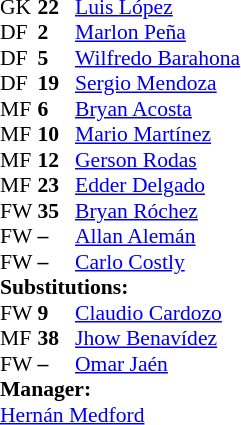<table style = "font-size: 90%" cellspacing = "0" cellpadding = "0">
<tr>
<td colspan = 4></td>
</tr>
<tr>
<th style="width:25px;"></th>
<th style="width:25px;"></th>
</tr>
<tr>
<td>GK</td>
<td><strong>22</strong></td>
<td> <a href='#'>Luis López</a></td>
</tr>
<tr>
<td>DF</td>
<td><strong>2</strong></td>
<td> <a href='#'>Marlon Peña</a></td>
</tr>
<tr>
<td>DF</td>
<td><strong>5</strong></td>
<td> <a href='#'>Wilfredo Barahona</a></td>
</tr>
<tr>
<td>DF</td>
<td><strong>19</strong></td>
<td> <a href='#'>Sergio Mendoza</a></td>
</tr>
<tr>
<td>MF</td>
<td><strong>6</strong></td>
<td> <a href='#'>Bryan Acosta</a></td>
</tr>
<tr>
<td>MF</td>
<td><strong>10</strong></td>
<td> <a href='#'>Mario Martínez</a></td>
<td></td>
<td></td>
</tr>
<tr>
<td>MF</td>
<td><strong>12</strong></td>
<td> <a href='#'>Gerson Rodas</a></td>
</tr>
<tr>
<td>MF</td>
<td><strong>23</strong></td>
<td> <a href='#'>Edder Delgado</a></td>
</tr>
<tr>
<td>FW</td>
<td><strong>35</strong></td>
<td> <a href='#'>Bryan Róchez</a></td>
<td></td>
<td></td>
</tr>
<tr>
<td>FW</td>
<td><strong>–</strong></td>
<td> <a href='#'>Allan Alemán</a></td>
<td></td>
<td></td>
</tr>
<tr>
<td>FW</td>
<td><strong>–</strong></td>
<td> <a href='#'>Carlo Costly</a></td>
</tr>
<tr>
<td colspan = 3><strong>Substitutions:</strong></td>
</tr>
<tr>
<td>FW</td>
<td><strong>9</strong></td>
<td> <a href='#'>Claudio Cardozo</a></td>
<td></td>
<td></td>
</tr>
<tr>
<td>MF</td>
<td><strong>38</strong></td>
<td> <a href='#'>Jhow Benavídez</a></td>
<td></td>
<td></td>
</tr>
<tr>
<td>FW</td>
<td><strong>–</strong></td>
<td> <a href='#'>Omar Jaén</a></td>
<td></td>
<td></td>
</tr>
<tr>
<td colspan = 3><strong>Manager:</strong></td>
</tr>
<tr>
<td colspan = 3> <a href='#'>Hernán Medford</a></td>
</tr>
</table>
